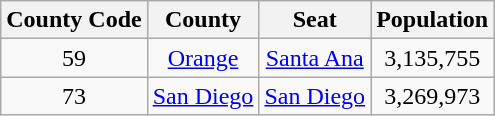<table class="wikitable sortable" style="text-align:center;">
<tr>
<th> County Code</th>
<th>County</th>
<th>Seat</th>
<th>Population</th>
</tr>
<tr>
<td>59</td>
<td><a href='#'>Orange</a></td>
<td><a href='#'>Santa Ana</a></td>
<td>3,135,755</td>
</tr>
<tr>
<td>73</td>
<td><a href='#'>San Diego</a></td>
<td><a href='#'>San Diego</a></td>
<td>3,269,973</td>
</tr>
</table>
